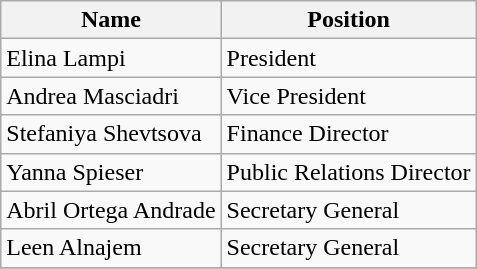<table class="wikitable">
<tr>
<th>Name</th>
<th>Position</th>
</tr>
<tr>
<td>Elina Lampi</td>
<td>President</td>
</tr>
<tr>
<td>Andrea Masciadri</td>
<td>Vice President</td>
</tr>
<tr>
<td>Stefaniya Shevtsova</td>
<td>Finance Director</td>
</tr>
<tr>
<td>Yanna Spieser</td>
<td>Public Relations Director</td>
</tr>
<tr>
<td>Abril Ortega Andrade</td>
<td>Secretary General</td>
</tr>
<tr>
<td>Leen Alnajem</td>
<td>Secretary General</td>
</tr>
<tr>
</tr>
</table>
